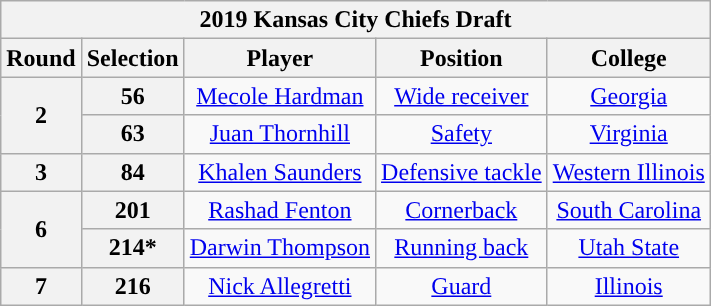<table class="wikitable" style="text-align:center">
<tr>
<th colspan=5>2019 Kansas City Chiefs Draft</th>
</tr>
<tr>
<th>Round</th>
<th>Selection</th>
<th>Player</th>
<th>Position</th>
<th>College</th>
</tr>
<tr>
<th rowspan="2">2</th>
<th>56</th>
<td><a href='#'>Mecole Hardman</a></td>
<td><a href='#'>Wide receiver</a></td>
<td><a href='#'>Georgia</a></td>
</tr>
<tr>
<th>63</th>
<td><a href='#'>Juan Thornhill</a></td>
<td><a href='#'>Safety</a></td>
<td><a href='#'>Virginia</a></td>
</tr>
<tr>
<th>3</th>
<th>84</th>
<td><a href='#'>Khalen Saunders</a></td>
<td><a href='#'>Defensive tackle</a></td>
<td><a href='#'>Western Illinois</a></td>
</tr>
<tr>
<th rowspan="2">6</th>
<th>201</th>
<td><a href='#'>Rashad Fenton</a></td>
<td><a href='#'>Cornerback</a></td>
<td><a href='#'>South Carolina</a></td>
</tr>
<tr>
<th>214*</th>
<td><a href='#'>Darwin Thompson</a></td>
<td><a href='#'>Running back</a></td>
<td><a href='#'>Utah State</a></td>
</tr>
<tr>
<th>7</th>
<th>216</th>
<td><a href='#'>Nick Allegretti</a></td>
<td><a href='#'>Guard</a></td>
<td><a href='#'>Illinois</a></td>
</tr>
</table>
